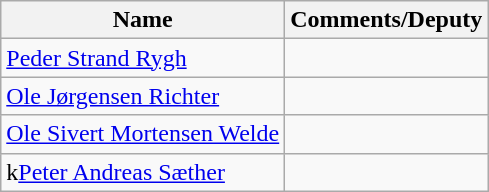<table class="wikitable">
<tr>
<th>Name</th>
<th>Comments/Deputy</th>
</tr>
<tr>
<td><a href='#'>Peder Strand Rygh</a></td>
<td></td>
</tr>
<tr>
<td><a href='#'>Ole Jørgensen Richter</a></td>
<td></td>
</tr>
<tr>
<td><a href='#'>Ole Sivert Mortensen Welde</a></td>
<td></td>
</tr>
<tr>
<td>k<a href='#'>Peter Andreas Sæther</a></td>
<td></td>
</tr>
</table>
